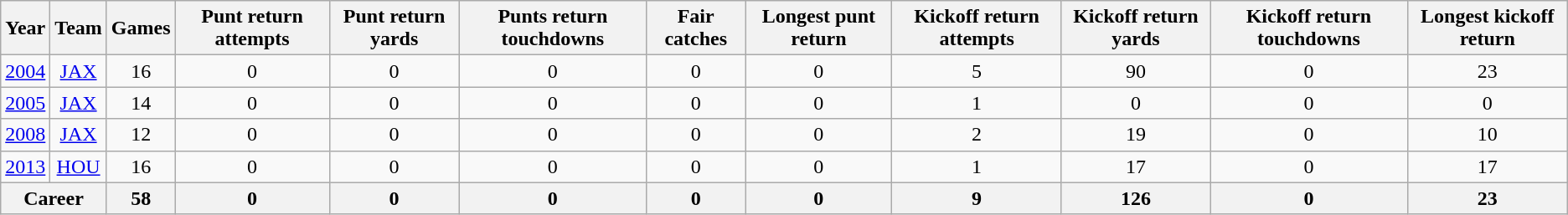<table class="wikitable" style="text-align:center">
<tr>
<th>Year</th>
<th>Team</th>
<th>Games</th>
<th>Punt return attempts</th>
<th>Punt return yards</th>
<th>Punts return touchdowns</th>
<th>Fair catches</th>
<th>Longest punt return</th>
<th>Kickoff return attempts</th>
<th>Kickoff return yards</th>
<th>Kickoff return touchdowns</th>
<th>Longest kickoff return</th>
</tr>
<tr>
<td><a href='#'>2004</a></td>
<td><a href='#'>JAX</a></td>
<td>16</td>
<td>0</td>
<td>0</td>
<td>0</td>
<td>0</td>
<td>0</td>
<td>5</td>
<td>90</td>
<td>0</td>
<td>23</td>
</tr>
<tr>
<td><a href='#'>2005</a></td>
<td><a href='#'>JAX</a></td>
<td>14</td>
<td>0</td>
<td>0</td>
<td>0</td>
<td>0</td>
<td>0</td>
<td>1</td>
<td>0</td>
<td>0</td>
<td>0</td>
</tr>
<tr>
<td><a href='#'>2008</a></td>
<td><a href='#'>JAX</a></td>
<td>12</td>
<td>0</td>
<td>0</td>
<td>0</td>
<td>0</td>
<td>0</td>
<td>2</td>
<td>19</td>
<td>0</td>
<td>10</td>
</tr>
<tr>
<td><a href='#'>2013</a></td>
<td><a href='#'>HOU</a></td>
<td>16</td>
<td>0</td>
<td>0</td>
<td>0</td>
<td>0</td>
<td>0</td>
<td>1</td>
<td>17</td>
<td>0</td>
<td>17</td>
</tr>
<tr>
<th colspan="2">Career</th>
<th>58</th>
<th>0</th>
<th>0</th>
<th>0</th>
<th>0</th>
<th>0</th>
<th>9</th>
<th>126</th>
<th>0</th>
<th>23</th>
</tr>
</table>
